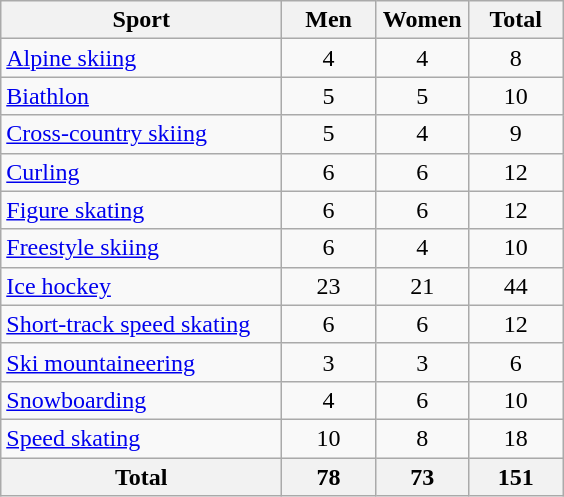<table class="wikitable sortable" style="text-align:center;">
<tr>
<th width=180>Sport</th>
<th width=55>Men</th>
<th width=55>Women</th>
<th width=55>Total</th>
</tr>
<tr>
<td align=left><a href='#'>Alpine skiing</a></td>
<td>4</td>
<td>4</td>
<td>8</td>
</tr>
<tr>
<td align=left><a href='#'>Biathlon</a></td>
<td>5</td>
<td>5</td>
<td>10</td>
</tr>
<tr>
<td align=left><a href='#'>Cross-country skiing</a></td>
<td>5</td>
<td>4</td>
<td>9</td>
</tr>
<tr>
<td align=left><a href='#'>Curling</a></td>
<td>6</td>
<td>6</td>
<td>12</td>
</tr>
<tr>
<td align=left><a href='#'>Figure skating</a></td>
<td>6</td>
<td>6</td>
<td>12</td>
</tr>
<tr>
<td align=left><a href='#'>Freestyle skiing</a></td>
<td>6</td>
<td>4</td>
<td>10</td>
</tr>
<tr>
<td align=left><a href='#'>Ice hockey</a></td>
<td>23</td>
<td>21</td>
<td>44</td>
</tr>
<tr>
<td align=left><a href='#'>Short-track speed skating</a></td>
<td>6</td>
<td>6</td>
<td>12</td>
</tr>
<tr>
<td align=left><a href='#'>Ski mountaineering</a></td>
<td>3</td>
<td>3</td>
<td>6</td>
</tr>
<tr>
<td align=left><a href='#'>Snowboarding</a></td>
<td>4</td>
<td>6</td>
<td>10</td>
</tr>
<tr>
<td align=left><a href='#'>Speed skating</a></td>
<td>10</td>
<td>8</td>
<td>18</td>
</tr>
<tr>
<th>Total</th>
<th>78</th>
<th>73</th>
<th>151</th>
</tr>
</table>
